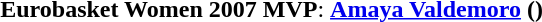<table width=95%>
<tr align=center>
<td><strong>Eurobasket Women  2007 MVP</strong>: <strong><a href='#'>Amaya Valdemoro</a> </strong> <strong>()</strong></td>
</tr>
</table>
